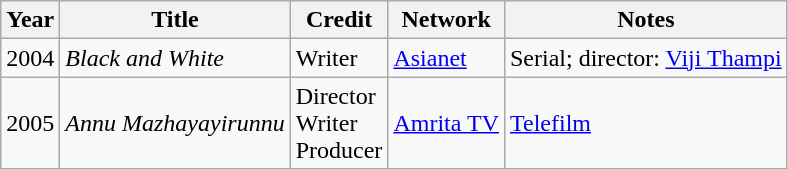<table class="wikitable">
<tr>
<th>Year</th>
<th>Title</th>
<th>Credit</th>
<th>Network</th>
<th>Notes</th>
</tr>
<tr>
<td>2004</td>
<td><em>Black and White</em></td>
<td>Writer</td>
<td><a href='#'>Asianet</a></td>
<td>Serial; director: <a href='#'>Viji Thampi</a></td>
</tr>
<tr>
<td>2005</td>
<td><em>Annu Mazhayayirunnu</em></td>
<td>Director<br>Writer<br>Producer</td>
<td><a href='#'>Amrita TV</a></td>
<td><a href='#'>Telefilm</a></td>
</tr>
</table>
